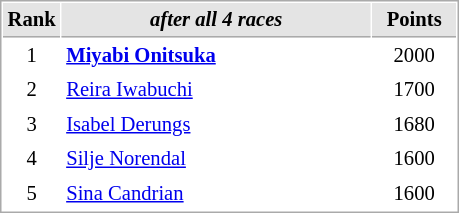<table cellspacing="1" cellpadding="3" style="border:1px solid #aaa; font-size:86%;">
<tr style="background:#e4e4e4;">
<th style="border-bottom:1px solid #aaa; width:10px;">Rank</th>
<th style="border-bottom:1px solid #aaa; width:200px;"><em>after all 4 races</em></th>
<th style="border-bottom:1px solid #aaa; width:50px;">Points</th>
</tr>
<tr>
<td align=center>1</td>
<td><strong> <a href='#'>Miyabi Onitsuka</a></strong></td>
<td align=center>2000</td>
</tr>
<tr>
<td align=center>2</td>
<td> <a href='#'>Reira Iwabuchi</a></td>
<td align=center>1700</td>
</tr>
<tr>
<td align=center>3</td>
<td> <a href='#'>Isabel Derungs</a></td>
<td align=center>1680</td>
</tr>
<tr>
<td align=center>4</td>
<td> <a href='#'>Silje Norendal</a></td>
<td align=center>1600</td>
</tr>
<tr>
<td align=center>5</td>
<td> <a href='#'>Sina Candrian</a></td>
<td align=center>1600</td>
</tr>
</table>
